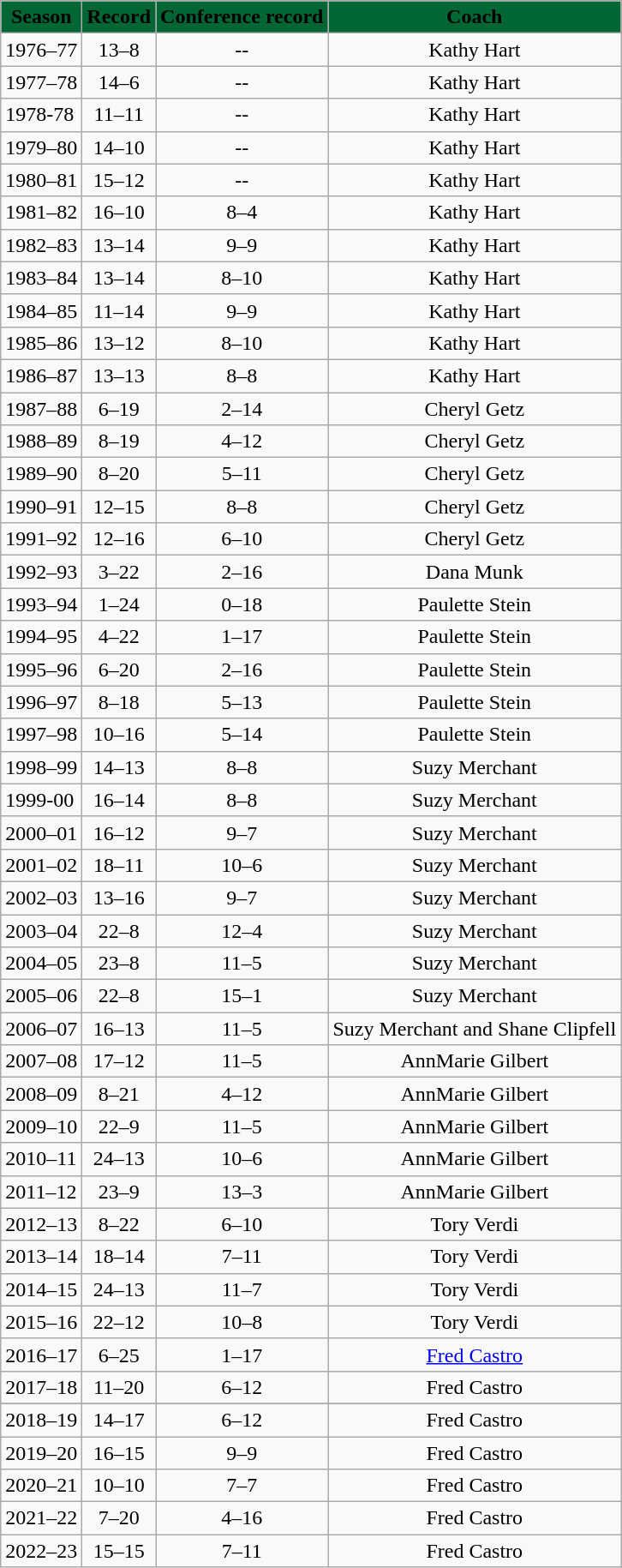<table class="wikitable" style="text-align:center">
<tr bgcolor="#006633">
<td><span><strong>Season</strong></span></td>
<td><span><strong>Record</strong></span></td>
<td><span><strong>Conference record</strong></span></td>
<td><span><strong>Coach</strong></span></td>
</tr>
<tr>
<td style="text-align:left">1976–77</td>
<td>13–8</td>
<td>--</td>
<td>Kathy Hart</td>
</tr>
<tr>
<td style="text-align:left">1977–78</td>
<td>14–6</td>
<td>--</td>
<td>Kathy Hart</td>
</tr>
<tr>
<td style="text-align:left">1978-78</td>
<td>11–11</td>
<td>--</td>
<td>Kathy Hart</td>
</tr>
<tr>
<td style="text-align:left">1979–80</td>
<td>14–10</td>
<td>--</td>
<td>Kathy Hart</td>
</tr>
<tr>
<td style="text-align:left">1980–81</td>
<td>15–12</td>
<td>--</td>
<td>Kathy Hart</td>
</tr>
<tr>
<td style="text-align:left">1981–82</td>
<td>16–10</td>
<td>8–4</td>
<td>Kathy Hart</td>
</tr>
<tr>
<td style="text-align:left">1982–83</td>
<td>13–14</td>
<td>9–9</td>
<td>Kathy Hart</td>
</tr>
<tr>
<td style="text-align:left">1983–84</td>
<td>13–14</td>
<td>8–10</td>
<td>Kathy Hart</td>
</tr>
<tr>
<td style="text-align:left">1984–85</td>
<td>11–14</td>
<td>9–9</td>
<td>Kathy Hart</td>
</tr>
<tr>
<td style="text-align:left">1985–86</td>
<td>13–12</td>
<td>8–10</td>
<td>Kathy Hart</td>
</tr>
<tr>
<td style="text-align:left">1986–87</td>
<td>13–13</td>
<td>8–8</td>
<td>Kathy Hart</td>
</tr>
<tr>
<td style="text-align:left">1987–88</td>
<td>6–19</td>
<td>2–14</td>
<td>Cheryl Getz</td>
</tr>
<tr>
<td style="text-align:left">1988–89</td>
<td>8–19</td>
<td>4–12</td>
<td>Cheryl Getz</td>
</tr>
<tr>
<td style="text-align:left">1989–90</td>
<td>8–20</td>
<td>5–11</td>
<td>Cheryl Getz</td>
</tr>
<tr>
<td style="text-align:left">1990–91</td>
<td>12–15</td>
<td>8–8</td>
<td>Cheryl Getz</td>
</tr>
<tr>
<td style="text-align:left">1991–92</td>
<td>12–16</td>
<td>6–10</td>
<td>Cheryl Getz</td>
</tr>
<tr>
<td style="text-align:left">1992–93</td>
<td>3–22</td>
<td>2–16</td>
<td>Dana Munk</td>
</tr>
<tr>
<td style="text-align:left">1993–94</td>
<td>1–24</td>
<td>0–18</td>
<td>Paulette Stein</td>
</tr>
<tr>
<td style="text-align:left">1994–95</td>
<td>4–22</td>
<td>1–17</td>
<td>Paulette Stein</td>
</tr>
<tr>
<td style="text-align:left">1995–96</td>
<td>6–20</td>
<td>2–16</td>
<td>Paulette Stein</td>
</tr>
<tr>
<td style="text-align:left">1996–97</td>
<td>8–18</td>
<td>5–13</td>
<td>Paulette Stein</td>
</tr>
<tr>
<td style="text-align:left">1997–98</td>
<td>10–16</td>
<td>5–14</td>
<td>Paulette Stein</td>
</tr>
<tr>
<td style="text-align:left">1998–99</td>
<td>14–13</td>
<td>8–8</td>
<td>Suzy Merchant</td>
</tr>
<tr>
<td style="text-align:left">1999-00</td>
<td>16–14</td>
<td>8–8</td>
<td>Suzy Merchant</td>
</tr>
<tr>
<td style="text-align:left">2000–01</td>
<td>16–12</td>
<td>9–7</td>
<td>Suzy Merchant</td>
</tr>
<tr>
<td style="text-align:left">2001–02</td>
<td>18–11</td>
<td>10–6</td>
<td>Suzy Merchant</td>
</tr>
<tr>
<td style="text-align:left">2002–03</td>
<td>13–16</td>
<td>9–7</td>
<td>Suzy Merchant</td>
</tr>
<tr>
<td style="text-align:left">2003–04</td>
<td>22–8</td>
<td>12–4</td>
<td>Suzy Merchant</td>
</tr>
<tr>
<td style="text-align:left">2004–05</td>
<td>23–8</td>
<td>11–5</td>
<td>Suzy Merchant</td>
</tr>
<tr>
<td style="text-align:left">2005–06</td>
<td>22–8</td>
<td>15–1</td>
<td>Suzy Merchant</td>
</tr>
<tr>
<td style="text-align:left">2006–07</td>
<td>16–13</td>
<td>11–5</td>
<td>Suzy Merchant and Shane Clipfell</td>
</tr>
<tr>
<td style="text-align:left">2007–08</td>
<td>17–12</td>
<td>11–5</td>
<td>AnnMarie Gilbert</td>
</tr>
<tr>
<td style="text-align:left">2008–09</td>
<td>8–21</td>
<td>4–12</td>
<td>AnnMarie Gilbert</td>
</tr>
<tr>
<td style="text-align:left">2009–10</td>
<td>22–9</td>
<td>11–5</td>
<td>AnnMarie Gilbert</td>
</tr>
<tr>
<td style="text-align:left">2010–11</td>
<td>24–13</td>
<td>10–6</td>
<td>AnnMarie Gilbert</td>
</tr>
<tr>
<td style="text-align:left">2011–12</td>
<td>23–9</td>
<td>13–3</td>
<td>AnnMarie Gilbert</td>
</tr>
<tr>
<td style="text-align:left">2012–13</td>
<td>8–22</td>
<td>6–10</td>
<td>Tory Verdi</td>
</tr>
<tr>
<td style="text-align:left">2013–14</td>
<td>18–14</td>
<td>7–11</td>
<td>Tory Verdi</td>
</tr>
<tr>
<td style="text-align:left">2014–15</td>
<td>24–13</td>
<td>11–7</td>
<td>Tory Verdi</td>
</tr>
<tr>
<td style="text-align:left">2015–16</td>
<td>22–12</td>
<td>10–8</td>
<td>Tory Verdi</td>
</tr>
<tr>
<td>2016–17</td>
<td>6–25</td>
<td>1–17</td>
<td><a href='#'>Fred Castro</a></td>
</tr>
<tr>
<td>2017–18</td>
<td>11–20</td>
<td>6–12</td>
<td>Fred Castro</td>
</tr>
<tr>
</tr>
<tr align="center">
</tr>
<tr>
<td style="text-align:left">2018–19</td>
<td>14–17</td>
<td>6–12</td>
<td>Fred Castro</td>
</tr>
<tr>
<td style="text-align:left">2019–20</td>
<td>16–15</td>
<td>9–9</td>
<td>Fred Castro</td>
</tr>
<tr>
<td style="text-align:left">2020–21</td>
<td>10–10</td>
<td>7–7</td>
<td>Fred Castro</td>
</tr>
<tr>
<td style="text-align:left">2021–22</td>
<td>7–20</td>
<td>4–16</td>
<td>Fred Castro</td>
</tr>
<tr>
<td style="text-align:left">2022–23</td>
<td>15–15</td>
<td>7–11</td>
<td>Fred Castro</td>
</tr>
</table>
